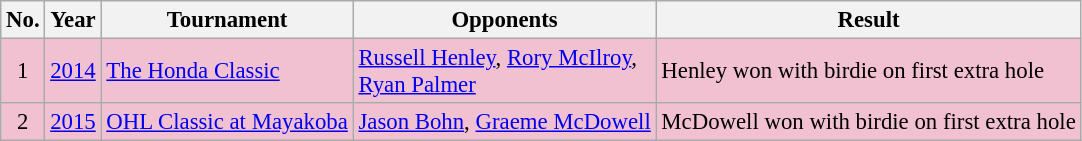<table class="wikitable" style="font-size:95%;">
<tr>
<th>No.</th>
<th>Year</th>
<th>Tournament</th>
<th>Opponents</th>
<th>Result</th>
</tr>
<tr style="background:#F2C1D1;">
<td align=center>1</td>
<td><a href='#'>2014</a></td>
<td><a href='#'>The Honda Classic</a></td>
<td> <a href='#'>Russell Henley</a>,  <a href='#'>Rory McIlroy</a>,<br> <a href='#'>Ryan Palmer</a></td>
<td>Henley won with birdie on first extra hole</td>
</tr>
<tr style="background:#F2C1D1;">
<td align=center>2</td>
<td><a href='#'>2015</a></td>
<td><a href='#'>OHL Classic at Mayakoba</a></td>
<td> <a href='#'>Jason Bohn</a>,  <a href='#'>Graeme McDowell</a></td>
<td>McDowell won with birdie on first extra hole</td>
</tr>
</table>
